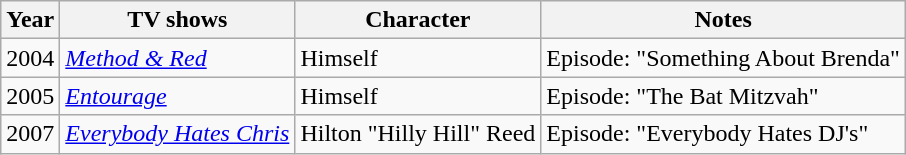<table class="wikitable sortable">
<tr style="text-align:center;">
<th>Year</th>
<th class="unsortable">TV shows</th>
<th class="unsortable">Character</th>
<th class="unsortable">Notes</th>
</tr>
<tr>
<td>2004</td>
<td><em><a href='#'>Method & Red</a></em></td>
<td>Himself</td>
<td>Episode: "Something About Brenda"</td>
</tr>
<tr>
<td>2005</td>
<td><em><a href='#'>Entourage</a></em></td>
<td>Himself</td>
<td>Episode: "The Bat Mitzvah"</td>
</tr>
<tr>
<td>2007</td>
<td><em><a href='#'>Everybody Hates Chris</a></em></td>
<td>Hilton "Hilly Hill" Reed</td>
<td>Episode: "Everybody Hates DJ's"</td>
</tr>
</table>
